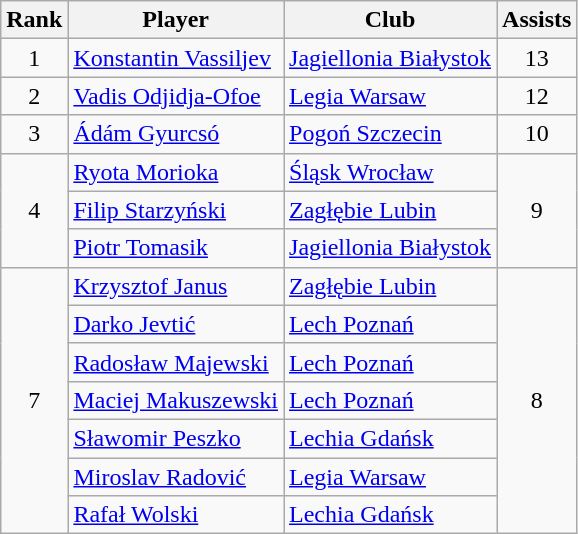<table class="wikitable" style="text-align:center">
<tr>
<th>Rank</th>
<th>Player</th>
<th>Club</th>
<th>Assists</th>
</tr>
<tr>
<td rowspan="1">1</td>
<td align="left"> <a href='#'>Konstantin Vassiljev</a></td>
<td align="left"><a href='#'>Jagiellonia Białystok</a></td>
<td rowspan="1">13</td>
</tr>
<tr>
<td rowspan="1">2</td>
<td align="left"> <a href='#'>Vadis Odjidja-Ofoe</a></td>
<td align="left"><a href='#'>Legia Warsaw</a></td>
<td rowspan="1">12</td>
</tr>
<tr>
<td rowspan="1">3</td>
<td align="left"> <a href='#'>Ádám Gyurcsó</a></td>
<td align="left"><a href='#'>Pogoń Szczecin</a></td>
<td rowspan="1">10</td>
</tr>
<tr>
<td rowspan="3">4</td>
<td align="left"> <a href='#'>Ryota Morioka</a></td>
<td align="left"><a href='#'>Śląsk Wrocław</a></td>
<td rowspan="3">9</td>
</tr>
<tr>
<td align="left"> <a href='#'>Filip Starzyński</a></td>
<td align="left"><a href='#'>Zagłębie Lubin</a></td>
</tr>
<tr>
<td align="left"> <a href='#'>Piotr Tomasik</a></td>
<td align="left"><a href='#'>Jagiellonia Białystok</a></td>
</tr>
<tr>
<td rowspan="7">7</td>
<td align="left"> <a href='#'>Krzysztof Janus</a></td>
<td align="left"><a href='#'>Zagłębie Lubin</a></td>
<td rowspan="7">8</td>
</tr>
<tr>
<td align="left"> <a href='#'>Darko Jevtić</a></td>
<td align="left"><a href='#'>Lech Poznań</a></td>
</tr>
<tr>
<td align="left"> <a href='#'>Radosław Majewski</a></td>
<td align="left"><a href='#'>Lech Poznań</a></td>
</tr>
<tr>
<td align="left"> <a href='#'>Maciej Makuszewski</a></td>
<td align="left"><a href='#'>Lech Poznań</a></td>
</tr>
<tr>
<td align="left"> <a href='#'>Sławomir Peszko</a></td>
<td align="left"><a href='#'>Lechia Gdańsk</a></td>
</tr>
<tr>
<td align="left"> <a href='#'>Miroslav Radović</a></td>
<td align="left"><a href='#'>Legia Warsaw</a></td>
</tr>
<tr>
<td align="left"> <a href='#'>Rafał Wolski</a></td>
<td align="left"><a href='#'>Lechia Gdańsk</a></td>
</tr>
</table>
